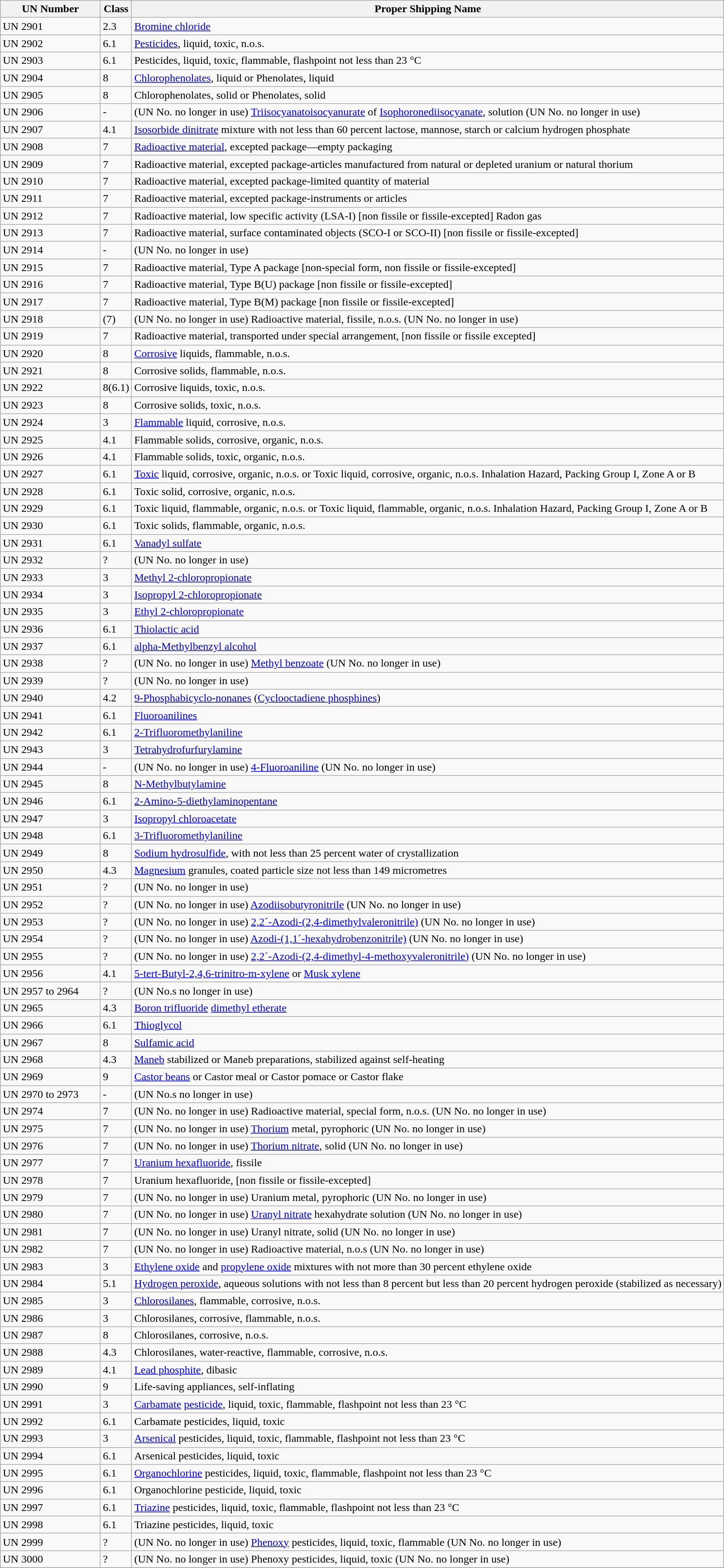<table class="wikitable">
<tr>
<th width="140px">UN Number</th>
<th>Class</th>
<th>Proper Shipping Name</th>
</tr>
<tr>
<td>UN 2901</td>
<td>2.3</td>
<td><a href='#'>Bromine chloride</a></td>
</tr>
<tr>
<td>UN 2902</td>
<td>6.1</td>
<td><a href='#'>Pesticides</a>, liquid, toxic, n.o.s.</td>
</tr>
<tr>
<td>UN 2903</td>
<td>6.1</td>
<td>Pesticides, liquid, toxic, flammable, flashpoint not less than 23 °C</td>
</tr>
<tr>
<td>UN 2904</td>
<td>8</td>
<td><a href='#'>Chlorophenolates</a>, liquid or Phenolates, liquid</td>
</tr>
<tr>
<td>UN 2905</td>
<td>8</td>
<td>Chlorophenolates, solid or Phenolates, solid</td>
</tr>
<tr>
<td>UN 2906</td>
<td>-</td>
<td>(UN No. no longer in use) <a href='#'>Triisocyanatoisocyanurate</a> of <a href='#'>Isophoronediisocyanate</a>, solution (UN No. no longer in use)</td>
</tr>
<tr>
<td>UN 2907</td>
<td>4.1</td>
<td><a href='#'>Isosorbide dinitrate</a> mixture with not less than 60 percent lactose, mannose, starch or calcium hydrogen phosphate</td>
</tr>
<tr>
<td>UN 2908</td>
<td>7</td>
<td><a href='#'>Radioactive material</a>, excepted package—empty packaging</td>
</tr>
<tr>
<td>UN 2909</td>
<td>7</td>
<td>Radioactive material, excepted package-articles manufactured from natural or depleted uranium or natural thorium</td>
</tr>
<tr>
<td>UN 2910</td>
<td>7</td>
<td>Radioactive material, excepted package-limited quantity of material</td>
</tr>
<tr>
<td>UN 2911</td>
<td>7</td>
<td>Radioactive material, excepted package-instruments or articles</td>
</tr>
<tr>
<td>UN 2912</td>
<td>7</td>
<td>Radioactive material, low specific activity (LSA-I) [non fissile or fissile-excepted] Radon gas</td>
</tr>
<tr>
<td>UN 2913</td>
<td>7</td>
<td>Radioactive material, surface contaminated objects (SCO-I or SCO-II) [non fissile or fissile-excepted]</td>
</tr>
<tr>
<td>UN 2914</td>
<td>-</td>
<td>(UN No. no longer in use)</td>
</tr>
<tr>
<td>UN 2915</td>
<td>7</td>
<td>Radioactive material, Type A package [non-special form, non fissile or fissile-excepted]</td>
</tr>
<tr>
<td>UN 2916</td>
<td>7</td>
<td>Radioactive material, Type B(U) package [non fissile or fissile-excepted]</td>
</tr>
<tr>
<td>UN 2917</td>
<td>7</td>
<td>Radioactive material, Type B(M) package [non fissile or fissile-excepted]</td>
</tr>
<tr>
<td>UN 2918</td>
<td>(7)</td>
<td>(UN No. no longer in use) Radioactive material, fissile, n.o.s. (UN No. no longer in use)</td>
</tr>
<tr>
<td>UN 2919</td>
<td>7</td>
<td>Radioactive material, transported under special arrangement, [non fissile or fissile excepted]</td>
</tr>
<tr>
<td>UN 2920</td>
<td>8</td>
<td><a href='#'>Corrosive</a> liquids, flammable, n.o.s.</td>
</tr>
<tr>
<td>UN 2921</td>
<td>8</td>
<td>Corrosive solids, flammable, n.o.s.</td>
</tr>
<tr>
<td>UN 2922</td>
<td>8(6.1)</td>
<td>Corrosive liquids, toxic, n.o.s.</td>
</tr>
<tr>
<td>UN 2923</td>
<td>8</td>
<td>Corrosive solids, toxic, n.o.s.</td>
</tr>
<tr>
<td>UN 2924</td>
<td>3</td>
<td><a href='#'>Flammable</a> liquid, corrosive, n.o.s.</td>
</tr>
<tr>
<td>UN 2925</td>
<td>4.1</td>
<td>Flammable solids, corrosive, organic, n.o.s.</td>
</tr>
<tr>
<td>UN 2926</td>
<td>4.1</td>
<td>Flammable solids, toxic, organic, n.o.s.</td>
</tr>
<tr>
<td>UN 2927</td>
<td>6.1</td>
<td><a href='#'>Toxic</a> liquid, corrosive, organic, n.o.s. or Toxic liquid, corrosive, organic, n.o.s. Inhalation Hazard, Packing Group I, Zone A or B</td>
</tr>
<tr>
<td>UN 2928</td>
<td>6.1</td>
<td>Toxic solid, corrosive, organic, n.o.s.</td>
</tr>
<tr>
<td>UN 2929</td>
<td>6.1</td>
<td>Toxic liquid, flammable, organic, n.o.s. or Toxic liquid, flammable, organic, n.o.s. Inhalation Hazard, Packing Group I, Zone A or B</td>
</tr>
<tr>
<td>UN 2930</td>
<td>6.1</td>
<td>Toxic solids, flammable, organic, n.o.s.</td>
</tr>
<tr>
<td>UN 2931</td>
<td>6.1</td>
<td><a href='#'>Vanadyl sulfate</a></td>
</tr>
<tr>
<td>UN 2932</td>
<td>?</td>
<td>(UN No. no longer in use)</td>
</tr>
<tr>
<td>UN 2933</td>
<td>3</td>
<td><a href='#'>Methyl 2-chloropropionate</a></td>
</tr>
<tr>
<td>UN 2934</td>
<td>3</td>
<td><a href='#'>Isopropyl 2-chloropropionate</a></td>
</tr>
<tr>
<td>UN 2935</td>
<td>3</td>
<td><a href='#'>Ethyl 2-chloropropionate</a></td>
</tr>
<tr>
<td>UN 2936</td>
<td>6.1</td>
<td><a href='#'>Thiolactic acid</a></td>
</tr>
<tr>
<td>UN 2937</td>
<td>6.1</td>
<td><a href='#'>alpha-Methylbenzyl alcohol</a></td>
</tr>
<tr>
<td>UN 2938</td>
<td>?</td>
<td>(UN No. no longer in use) <a href='#'>Methyl benzoate</a> (UN No. no longer in use)</td>
</tr>
<tr>
<td>UN 2939</td>
<td>?</td>
<td>(UN No. no longer in use)</td>
</tr>
<tr>
<td>UN 2940</td>
<td>4.2</td>
<td><a href='#'>9-Phosphabicyclo-nonanes</a> (<a href='#'>Cyclooctadiene phosphines</a>)</td>
</tr>
<tr>
<td>UN 2941</td>
<td>6.1</td>
<td><a href='#'>Fluoroanilines</a></td>
</tr>
<tr>
<td>UN 2942</td>
<td>6.1</td>
<td><a href='#'>2-Trifluoromethylaniline</a></td>
</tr>
<tr>
<td>UN 2943</td>
<td>3</td>
<td><a href='#'>Tetrahydrofurfurylamine</a></td>
</tr>
<tr>
<td>UN 2944</td>
<td>-</td>
<td>(UN No. no longer in use) <a href='#'>4-Fluoroaniline</a> (UN No. no longer in use)</td>
</tr>
<tr>
<td>UN 2945</td>
<td>8</td>
<td><a href='#'>N-Methylbutylamine</a></td>
</tr>
<tr>
<td>UN 2946</td>
<td>6.1</td>
<td><a href='#'>2-Amino-5-diethylaminopentane</a></td>
</tr>
<tr>
<td>UN 2947</td>
<td>3</td>
<td><a href='#'>Isopropyl chloroacetate</a></td>
</tr>
<tr>
<td>UN 2948</td>
<td>6.1</td>
<td><a href='#'>3-Trifluoromethylaniline</a></td>
</tr>
<tr>
<td>UN 2949</td>
<td>8</td>
<td><a href='#'>Sodium hydrosulfide</a>, with not less than 25 percent water of crystallization</td>
</tr>
<tr>
<td>UN 2950</td>
<td>4.3</td>
<td><a href='#'>Magnesium</a> granules, coated particle size not less than 149 micrometres</td>
</tr>
<tr>
<td>UN 2951</td>
<td>?</td>
<td>(UN No. no longer in use)</td>
</tr>
<tr>
<td>UN 2952</td>
<td>?</td>
<td>(UN No. no longer in use) <a href='#'>Azodiisobutyronitrile</a> (UN No. no longer in use)</td>
</tr>
<tr>
<td>UN 2953</td>
<td>?</td>
<td>(UN No. no longer in use) <a href='#'>2,2´-Azodi-(2,4-dimethylvaleronitrile)</a> (UN No. no longer in use)</td>
</tr>
<tr>
<td>UN 2954</td>
<td>?</td>
<td>(UN No. no longer in use) <a href='#'>Azodi-(1,1´-hexahydrobenzonitrile)</a> (UN No. no longer in use)</td>
</tr>
<tr>
<td>UN 2955</td>
<td>?</td>
<td>(UN No. no longer in use) <a href='#'>2,2´-Azodi-(2,4-dimethyl-4-methoxyvaleronitrile)</a> (UN No. no longer in use)</td>
</tr>
<tr>
<td>UN 2956</td>
<td>4.1</td>
<td><a href='#'>5-tert-Butyl-2,4,6-trinitro-m-xylene</a> or <a href='#'>Musk xylene</a></td>
</tr>
<tr>
<td>UN 2957 to 2964</td>
<td>?</td>
<td>(UN No.s no longer in use)</td>
</tr>
<tr>
<td>UN 2965</td>
<td>4.3</td>
<td><a href='#'>Boron trifluoride</a> <a href='#'>dimethyl etherate</a></td>
</tr>
<tr>
<td>UN 2966</td>
<td>6.1</td>
<td><a href='#'>Thioglycol</a></td>
</tr>
<tr>
<td>UN 2967</td>
<td>8</td>
<td><a href='#'>Sulfamic acid</a></td>
</tr>
<tr>
<td>UN 2968</td>
<td>4.3</td>
<td><a href='#'>Maneb</a> stabilized or Maneb preparations, stabilized against self-heating</td>
</tr>
<tr>
<td>UN 2969</td>
<td>9</td>
<td><a href='#'>Castor beans</a> or Castor meal or Castor pomace or Castor flake</td>
</tr>
<tr>
<td>UN 2970 to 2973</td>
<td>-</td>
<td>(UN No.s no longer in use)</td>
</tr>
<tr>
<td>UN 2974</td>
<td>7</td>
<td>(UN No. no longer in use) Radioactive material, special form, n.o.s. (UN No. no longer in use)</td>
</tr>
<tr>
<td>UN 2975</td>
<td>7</td>
<td>(UN No. no longer in use) <a href='#'>Thorium</a> metal, pyrophoric (UN No. no longer in use)</td>
</tr>
<tr>
<td>UN 2976</td>
<td>7</td>
<td>(UN No. no longer in use) <a href='#'>Thorium nitrate</a>, solid (UN No. no longer in use)</td>
</tr>
<tr>
<td>UN 2977</td>
<td>7</td>
<td><a href='#'>Uranium hexafluoride</a>, fissile</td>
</tr>
<tr>
<td>UN 2978</td>
<td>7</td>
<td>Uranium hexafluoride, [non fissile or fissile-excepted]</td>
</tr>
<tr>
<td>UN 2979</td>
<td>7</td>
<td>(UN No. no longer in use) Uranium metal, pyrophoric (UN No. no longer in use)</td>
</tr>
<tr>
<td>UN 2980</td>
<td>7</td>
<td>(UN No. no longer in use) <a href='#'>Uranyl nitrate</a> hexahydrate solution (UN No. no longer in use)</td>
</tr>
<tr>
<td>UN 2981</td>
<td>7</td>
<td>(UN No. no longer in use) Uranyl nitrate, solid (UN No. no longer in use)</td>
</tr>
<tr>
<td>UN 2982</td>
<td>7</td>
<td>(UN No. no longer in use) Radioactive material, n.o.s (UN No. no longer in use)</td>
</tr>
<tr>
<td>UN 2983</td>
<td>3</td>
<td><a href='#'>Ethylene oxide</a> and <a href='#'>propylene oxide</a> mixtures with not more than 30 percent ethylene oxide</td>
</tr>
<tr>
<td>UN 2984</td>
<td>5.1</td>
<td><a href='#'>Hydrogen peroxide</a>, aqueous solutions with not less than 8 percent but less than 20 percent hydrogen peroxide (stabilized as necessary)</td>
</tr>
<tr>
<td>UN 2985</td>
<td>3</td>
<td><a href='#'>Chlorosilanes</a>, flammable, corrosive, n.o.s.</td>
</tr>
<tr>
<td>UN 2986</td>
<td>3</td>
<td>Chlorosilanes, corrosive, flammable, n.o.s.</td>
</tr>
<tr>
<td>UN 2987</td>
<td>8</td>
<td>Chlorosilanes, corrosive, n.o.s.</td>
</tr>
<tr>
<td>UN 2988</td>
<td>4.3</td>
<td>Chlorosilanes, water-reactive, flammable, corrosive, n.o.s.</td>
</tr>
<tr>
<td>UN 2989</td>
<td>4.1</td>
<td><a href='#'>Lead phosphite</a>, dibasic</td>
</tr>
<tr>
<td>UN 2990</td>
<td>9</td>
<td>Life-saving appliances, self-inflating</td>
</tr>
<tr>
<td>UN 2991</td>
<td>3</td>
<td><a href='#'>Carbamate</a> <a href='#'>pesticide</a>, liquid, toxic, flammable, flashpoint not less than 23 °C</td>
</tr>
<tr>
<td>UN 2992</td>
<td>6.1</td>
<td>Carbamate pesticides, liquid, toxic</td>
</tr>
<tr>
<td>UN 2993</td>
<td>3</td>
<td><a href='#'>Arsenical</a> pesticides, liquid, toxic, flammable, flashpoint not less than 23 °C</td>
</tr>
<tr>
<td>UN 2994</td>
<td>6.1</td>
<td>Arsenical pesticides, liquid, toxic</td>
</tr>
<tr>
<td>UN 2995</td>
<td>6.1</td>
<td><a href='#'>Organochlorine</a> pesticides, liquid, toxic, flammable, flashpoint not less than 23 °C</td>
</tr>
<tr>
<td>UN 2996</td>
<td>6.1</td>
<td>Organochlorine pesticide, liquid, toxic</td>
</tr>
<tr>
<td>UN 2997</td>
<td>6.1</td>
<td><a href='#'>Triazine</a> pesticides, liquid, toxic, flammable, flashpoint not less than 23 °C</td>
</tr>
<tr>
<td>UN 2998</td>
<td>6.1</td>
<td>Triazine pesticides, liquid, toxic</td>
</tr>
<tr>
<td>UN 2999</td>
<td>?</td>
<td>(UN No. no longer in use) <a href='#'>Phenoxy</a> pesticides, liquid, toxic, flammable (UN No. no longer in use)</td>
</tr>
<tr>
<td>UN 3000</td>
<td>?</td>
<td>(UN No. no longer in use) Phenoxy pesticides, liquid, toxic (UN No. no longer in use)</td>
</tr>
<tr>
</tr>
</table>
